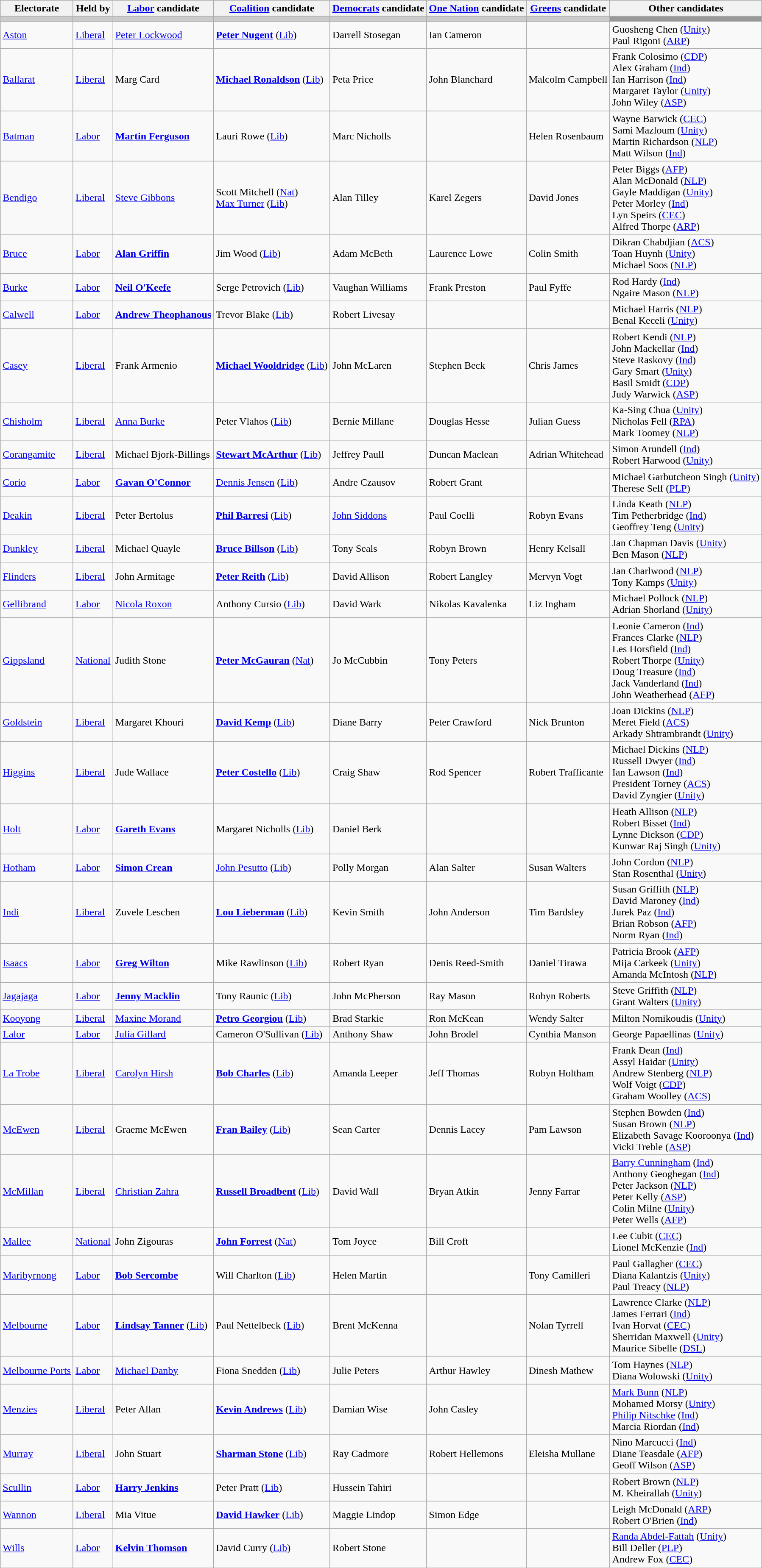<table class="wikitable">
<tr>
<th>Electorate</th>
<th>Held by</th>
<th><a href='#'>Labor</a> candidate</th>
<th><a href='#'>Coalition</a> candidate</th>
<th><a href='#'>Democrats</a> candidate</th>
<th><a href='#'>One Nation</a> candidate</th>
<th><a href='#'>Greens</a> candidate</th>
<th>Other candidates</th>
</tr>
<tr bgcolor="#cccccc">
<td></td>
<td></td>
<td></td>
<td></td>
<td></td>
<td></td>
<td></td>
<td bgcolor="#999999"></td>
</tr>
<tr>
<td><a href='#'>Aston</a></td>
<td><a href='#'>Liberal</a></td>
<td><a href='#'>Peter Lockwood</a></td>
<td><strong><a href='#'>Peter Nugent</a></strong> (<a href='#'>Lib</a>)</td>
<td>Darrell Stosegan</td>
<td>Ian Cameron</td>
<td></td>
<td>Guosheng Chen (<a href='#'>Unity</a>)<br>Paul Rigoni (<a href='#'>ARP</a>)</td>
</tr>
<tr>
<td><a href='#'>Ballarat</a></td>
<td><a href='#'>Liberal</a></td>
<td>Marg Card</td>
<td><strong><a href='#'>Michael Ronaldson</a></strong> (<a href='#'>Lib</a>)</td>
<td>Peta Price</td>
<td>John Blanchard</td>
<td>Malcolm Campbell</td>
<td>Frank Colosimo (<a href='#'>CDP</a>)<br>Alex Graham (<a href='#'>Ind</a>)<br>Ian Harrison (<a href='#'>Ind</a>)<br>Margaret Taylor (<a href='#'>Unity</a>)<br>John Wiley (<a href='#'>ASP</a>)</td>
</tr>
<tr>
<td><a href='#'>Batman</a></td>
<td><a href='#'>Labor</a></td>
<td><strong><a href='#'>Martin Ferguson</a></strong></td>
<td>Lauri Rowe (<a href='#'>Lib</a>)</td>
<td>Marc Nicholls</td>
<td></td>
<td>Helen Rosenbaum</td>
<td>Wayne Barwick (<a href='#'>CEC</a>)<br>Sami Mazloum (<a href='#'>Unity</a>)<br>Martin Richardson (<a href='#'>NLP</a>)<br>Matt Wilson (<a href='#'>Ind</a>)</td>
</tr>
<tr>
<td><a href='#'>Bendigo</a></td>
<td><a href='#'>Liberal</a></td>
<td><a href='#'>Steve Gibbons</a></td>
<td>Scott Mitchell (<a href='#'>Nat</a>)<br><a href='#'>Max Turner</a> (<a href='#'>Lib</a>)</td>
<td>Alan Tilley</td>
<td>Karel Zegers</td>
<td>David Jones</td>
<td>Peter Biggs (<a href='#'>AFP</a>)<br>Alan McDonald (<a href='#'>NLP</a>)<br>Gayle Maddigan (<a href='#'>Unity</a>)<br>Peter Morley (<a href='#'>Ind</a>)<br>Lyn Speirs (<a href='#'>CEC</a>)<br>Alfred Thorpe (<a href='#'>ARP</a>)</td>
</tr>
<tr>
<td><a href='#'>Bruce</a></td>
<td><a href='#'>Labor</a></td>
<td><strong><a href='#'>Alan Griffin</a></strong></td>
<td>Jim Wood (<a href='#'>Lib</a>)</td>
<td>Adam McBeth</td>
<td>Laurence Lowe</td>
<td>Colin Smith</td>
<td>Dikran Chabdjian (<a href='#'>ACS</a>)<br>Toan Huynh (<a href='#'>Unity</a>)<br>Michael Soos (<a href='#'>NLP</a>)</td>
</tr>
<tr>
<td><a href='#'>Burke</a></td>
<td><a href='#'>Labor</a></td>
<td><strong><a href='#'>Neil O'Keefe</a></strong></td>
<td>Serge Petrovich (<a href='#'>Lib</a>)</td>
<td>Vaughan Williams</td>
<td>Frank Preston</td>
<td>Paul Fyffe</td>
<td>Rod Hardy (<a href='#'>Ind</a>)<br>Ngaire Mason (<a href='#'>NLP</a>)</td>
</tr>
<tr>
<td><a href='#'>Calwell</a></td>
<td><a href='#'>Labor</a></td>
<td><strong><a href='#'>Andrew Theophanous</a></strong></td>
<td>Trevor Blake (<a href='#'>Lib</a>)</td>
<td>Robert Livesay</td>
<td></td>
<td></td>
<td>Michael Harris (<a href='#'>NLP</a>)<br>Benal Keceli (<a href='#'>Unity</a>)</td>
</tr>
<tr>
<td><a href='#'>Casey</a></td>
<td><a href='#'>Liberal</a></td>
<td>Frank Armenio</td>
<td><strong><a href='#'>Michael Wooldridge</a></strong> (<a href='#'>Lib</a>)</td>
<td>John McLaren</td>
<td>Stephen Beck</td>
<td>Chris James</td>
<td>Robert Kendi (<a href='#'>NLP</a>)<br>John Mackellar (<a href='#'>Ind</a>)<br> Steve Raskovy (<a href='#'>Ind</a>)<br>Gary Smart (<a href='#'>Unity</a>)<br>Basil Smidt (<a href='#'>CDP</a>)<br>Judy Warwick (<a href='#'>ASP</a>)</td>
</tr>
<tr>
<td><a href='#'>Chisholm</a></td>
<td><a href='#'>Liberal</a></td>
<td><a href='#'>Anna Burke</a></td>
<td>Peter Vlahos (<a href='#'>Lib</a>)</td>
<td>Bernie Millane</td>
<td>Douglas Hesse</td>
<td>Julian Guess</td>
<td>Ka-Sing Chua (<a href='#'>Unity</a>)<br>Nicholas Fell (<a href='#'>RPA</a>)<br>Mark Toomey (<a href='#'>NLP</a>)</td>
</tr>
<tr>
<td><a href='#'>Corangamite</a></td>
<td><a href='#'>Liberal</a></td>
<td>Michael Bjork-Billings</td>
<td><strong><a href='#'>Stewart McArthur</a></strong> (<a href='#'>Lib</a>)</td>
<td>Jeffrey Paull</td>
<td>Duncan Maclean</td>
<td>Adrian Whitehead</td>
<td>Simon Arundell (<a href='#'>Ind</a>)<br>Robert Harwood (<a href='#'>Unity</a>)</td>
</tr>
<tr>
<td><a href='#'>Corio</a></td>
<td><a href='#'>Labor</a></td>
<td><strong><a href='#'>Gavan O'Connor</a></strong></td>
<td><a href='#'>Dennis Jensen</a> (<a href='#'>Lib</a>)</td>
<td>Andre Czausov</td>
<td>Robert Grant</td>
<td></td>
<td>Michael Garbutcheon Singh (<a href='#'>Unity</a>)<br>Therese Self (<a href='#'>PLP</a>)</td>
</tr>
<tr>
<td><a href='#'>Deakin</a></td>
<td><a href='#'>Liberal</a></td>
<td>Peter Bertolus</td>
<td><strong><a href='#'>Phil Barresi</a></strong> (<a href='#'>Lib</a>)</td>
<td><a href='#'>John Siddons</a></td>
<td>Paul Coelli</td>
<td>Robyn Evans</td>
<td>Linda Keath (<a href='#'>NLP</a>)<br>Tim Petherbridge (<a href='#'>Ind</a>)<br>Geoffrey Teng (<a href='#'>Unity</a>)</td>
</tr>
<tr>
<td><a href='#'>Dunkley</a></td>
<td><a href='#'>Liberal</a></td>
<td>Michael Quayle</td>
<td><strong><a href='#'>Bruce Billson</a></strong> (<a href='#'>Lib</a>)</td>
<td>Tony Seals</td>
<td>Robyn Brown</td>
<td>Henry Kelsall</td>
<td>Jan Chapman Davis (<a href='#'>Unity</a>)<br>Ben Mason (<a href='#'>NLP</a>)</td>
</tr>
<tr>
<td><a href='#'>Flinders</a></td>
<td><a href='#'>Liberal</a></td>
<td>John Armitage</td>
<td><strong><a href='#'>Peter Reith</a></strong> (<a href='#'>Lib</a>)</td>
<td>David Allison</td>
<td>Robert Langley</td>
<td>Mervyn Vogt</td>
<td>Jan Charlwood (<a href='#'>NLP</a>)<br>Tony Kamps (<a href='#'>Unity</a>)</td>
</tr>
<tr>
<td><a href='#'>Gellibrand</a></td>
<td><a href='#'>Labor</a></td>
<td><a href='#'>Nicola Roxon</a></td>
<td>Anthony Cursio (<a href='#'>Lib</a>)</td>
<td>David Wark</td>
<td>Nikolas Kavalenka</td>
<td>Liz Ingham</td>
<td>Michael Pollock (<a href='#'>NLP</a>)<br>Adrian Shorland (<a href='#'>Unity</a>)</td>
</tr>
<tr>
<td><a href='#'>Gippsland</a></td>
<td><a href='#'>National</a></td>
<td>Judith Stone</td>
<td><strong><a href='#'>Peter McGauran</a></strong> (<a href='#'>Nat</a>)</td>
<td>Jo McCubbin</td>
<td>Tony Peters</td>
<td></td>
<td>Leonie Cameron (<a href='#'>Ind</a>)<br>Frances Clarke (<a href='#'>NLP</a>)<br>Les Horsfield (<a href='#'>Ind</a>)<br>Robert Thorpe (<a href='#'>Unity</a>)<br>Doug Treasure (<a href='#'>Ind</a>)<br>Jack Vanderland (<a href='#'>Ind</a>)<br>John Weatherhead (<a href='#'>AFP</a>)</td>
</tr>
<tr>
<td><a href='#'>Goldstein</a></td>
<td><a href='#'>Liberal</a></td>
<td>Margaret Khouri</td>
<td><strong><a href='#'>David Kemp</a></strong> (<a href='#'>Lib</a>)</td>
<td>Diane Barry</td>
<td>Peter Crawford</td>
<td>Nick Brunton</td>
<td>Joan Dickins (<a href='#'>NLP</a>)<br>Meret Field (<a href='#'>ACS</a>)<br>Arkady Shtrambrandt (<a href='#'>Unity</a>)</td>
</tr>
<tr>
<td><a href='#'>Higgins</a></td>
<td><a href='#'>Liberal</a></td>
<td>Jude Wallace</td>
<td><strong><a href='#'>Peter Costello</a></strong> (<a href='#'>Lib</a>)</td>
<td>Craig Shaw</td>
<td>Rod Spencer</td>
<td>Robert Trafficante</td>
<td>Michael Dickins (<a href='#'>NLP</a>)<br>Russell Dwyer (<a href='#'>Ind</a>)<br>Ian Lawson (<a href='#'>Ind</a>)<br>President Torney (<a href='#'>ACS</a>)<br>David Zyngier (<a href='#'>Unity</a>)</td>
</tr>
<tr>
<td><a href='#'>Holt</a></td>
<td><a href='#'>Labor</a></td>
<td><strong><a href='#'>Gareth Evans</a></strong></td>
<td>Margaret Nicholls (<a href='#'>Lib</a>)</td>
<td>Daniel Berk</td>
<td></td>
<td></td>
<td>Heath Allison (<a href='#'>NLP</a>)<br>Robert Bisset (<a href='#'>Ind</a>)<br>Lynne Dickson (<a href='#'>CDP</a>)<br>Kunwar Raj Singh (<a href='#'>Unity</a>)</td>
</tr>
<tr>
<td><a href='#'>Hotham</a></td>
<td><a href='#'>Labor</a></td>
<td><strong><a href='#'>Simon Crean</a></strong></td>
<td><a href='#'>John Pesutto</a> (<a href='#'>Lib</a>)</td>
<td>Polly Morgan</td>
<td>Alan Salter</td>
<td>Susan Walters</td>
<td>John Cordon (<a href='#'>NLP</a>)<br>Stan Rosenthal (<a href='#'>Unity</a>)</td>
</tr>
<tr>
<td><a href='#'>Indi</a></td>
<td><a href='#'>Liberal</a></td>
<td>Zuvele Leschen</td>
<td><strong><a href='#'>Lou Lieberman</a></strong> (<a href='#'>Lib</a>)</td>
<td>Kevin Smith</td>
<td>John Anderson</td>
<td>Tim Bardsley</td>
<td>Susan Griffith (<a href='#'>NLP</a>)<br>David Maroney (<a href='#'>Ind</a>)<br>Jurek Paz (<a href='#'>Ind</a>)<br>Brian Robson (<a href='#'>AFP</a>)<br>Norm Ryan (<a href='#'>Ind</a>)</td>
</tr>
<tr>
<td><a href='#'>Isaacs</a></td>
<td><a href='#'>Labor</a></td>
<td><strong><a href='#'>Greg Wilton</a></strong></td>
<td>Mike Rawlinson (<a href='#'>Lib</a>)</td>
<td>Robert Ryan</td>
<td>Denis Reed-Smith</td>
<td>Daniel Tirawa</td>
<td>Patricia Brook (<a href='#'>AFP</a>)<br>Mija Carkeek (<a href='#'>Unity</a>)<br>Amanda McIntosh (<a href='#'>NLP</a>)</td>
</tr>
<tr>
<td><a href='#'>Jagajaga</a></td>
<td><a href='#'>Labor</a></td>
<td><strong><a href='#'>Jenny Macklin</a></strong></td>
<td>Tony Raunic (<a href='#'>Lib</a>)</td>
<td>John McPherson</td>
<td>Ray Mason</td>
<td>Robyn Roberts</td>
<td>Steve Griffith (<a href='#'>NLP</a>)<br>Grant Walters (<a href='#'>Unity</a>)</td>
</tr>
<tr>
<td><a href='#'>Kooyong</a></td>
<td><a href='#'>Liberal</a></td>
<td><a href='#'>Maxine Morand</a></td>
<td><strong><a href='#'>Petro Georgiou</a></strong> (<a href='#'>Lib</a>)</td>
<td>Brad Starkie</td>
<td>Ron McKean</td>
<td>Wendy Salter</td>
<td>Milton Nomikoudis (<a href='#'>Unity</a>)</td>
</tr>
<tr>
<td><a href='#'>Lalor</a></td>
<td><a href='#'>Labor</a></td>
<td><a href='#'>Julia Gillard</a></td>
<td>Cameron O'Sullivan (<a href='#'>Lib</a>)</td>
<td>Anthony Shaw</td>
<td>John Brodel</td>
<td>Cynthia Manson</td>
<td>George Papaellinas (<a href='#'>Unity</a>)</td>
</tr>
<tr>
<td><a href='#'>La Trobe</a></td>
<td><a href='#'>Liberal</a></td>
<td><a href='#'>Carolyn Hirsh</a></td>
<td><strong><a href='#'>Bob Charles</a></strong> (<a href='#'>Lib</a>)</td>
<td>Amanda Leeper</td>
<td>Jeff Thomas</td>
<td>Robyn Holtham</td>
<td>Frank Dean (<a href='#'>Ind</a>)<br>Assyl Haidar (<a href='#'>Unity</a>)<br>Andrew Stenberg (<a href='#'>NLP</a>)<br>Wolf Voigt (<a href='#'>CDP</a>)<br>Graham Woolley (<a href='#'>ACS</a>)</td>
</tr>
<tr>
<td><a href='#'>McEwen</a></td>
<td><a href='#'>Liberal</a></td>
<td>Graeme McEwen</td>
<td><strong><a href='#'>Fran Bailey</a></strong> (<a href='#'>Lib</a>)</td>
<td>Sean Carter</td>
<td>Dennis Lacey</td>
<td>Pam Lawson</td>
<td>Stephen Bowden (<a href='#'>Ind</a>)<br>Susan Brown (<a href='#'>NLP</a>)<br>Elizabeth Savage Kooroonya (<a href='#'>Ind</a>)<br>Vicki Treble (<a href='#'>ASP</a>)</td>
</tr>
<tr>
<td><a href='#'>McMillan</a></td>
<td><a href='#'>Liberal</a></td>
<td><a href='#'>Christian Zahra</a></td>
<td><strong><a href='#'>Russell Broadbent</a></strong> (<a href='#'>Lib</a>)</td>
<td>David Wall</td>
<td>Bryan Atkin</td>
<td>Jenny Farrar</td>
<td><a href='#'>Barry Cunningham</a> (<a href='#'>Ind</a>)<br>Anthony Geoghegan (<a href='#'>Ind</a>)<br>Peter Jackson (<a href='#'>NLP</a>)<br>Peter Kelly (<a href='#'>ASP</a>)<br>Colin Milne (<a href='#'>Unity</a>)<br>Peter Wells (<a href='#'>AFP</a>)</td>
</tr>
<tr>
<td><a href='#'>Mallee</a></td>
<td><a href='#'>National</a></td>
<td>John Zigouras</td>
<td><strong><a href='#'>John Forrest</a></strong> (<a href='#'>Nat</a>)</td>
<td>Tom Joyce</td>
<td>Bill Croft</td>
<td></td>
<td>Lee Cubit (<a href='#'>CEC</a>)<br>Lionel McKenzie (<a href='#'>Ind</a>)</td>
</tr>
<tr>
<td><a href='#'>Maribyrnong</a></td>
<td><a href='#'>Labor</a></td>
<td><strong><a href='#'>Bob Sercombe</a></strong></td>
<td>Will Charlton (<a href='#'>Lib</a>)</td>
<td>Helen Martin</td>
<td></td>
<td>Tony Camilleri</td>
<td>Paul Gallagher (<a href='#'>CEC</a>)<br>Diana Kalantzis (<a href='#'>Unity</a>)<br>Paul Treacy (<a href='#'>NLP</a>)</td>
</tr>
<tr>
<td><a href='#'>Melbourne</a></td>
<td><a href='#'>Labor</a></td>
<td><strong><a href='#'>Lindsay Tanner</a></strong> (<a href='#'>Lib</a>)</td>
<td>Paul Nettelbeck (<a href='#'>Lib</a>)</td>
<td>Brent McKenna</td>
<td></td>
<td>Nolan Tyrrell</td>
<td>Lawrence Clarke (<a href='#'>NLP</a>)<br>James Ferrari (<a href='#'>Ind</a>)<br>Ivan Horvat (<a href='#'>CEC</a>)<br>Sherridan Maxwell (<a href='#'>Unity</a>)<br>Maurice Sibelle (<a href='#'>DSL</a>)</td>
</tr>
<tr>
<td><a href='#'>Melbourne Ports</a></td>
<td><a href='#'>Labor</a></td>
<td><a href='#'>Michael Danby</a></td>
<td>Fiona Snedden (<a href='#'>Lib</a>)</td>
<td>Julie Peters</td>
<td>Arthur Hawley</td>
<td>Dinesh Mathew</td>
<td>Tom Haynes (<a href='#'>NLP</a>)<br>Diana Wolowski (<a href='#'>Unity</a>)</td>
</tr>
<tr>
<td><a href='#'>Menzies</a></td>
<td><a href='#'>Liberal</a></td>
<td>Peter Allan</td>
<td><strong><a href='#'>Kevin Andrews</a></strong> (<a href='#'>Lib</a>)</td>
<td>Damian Wise</td>
<td>John Casley</td>
<td></td>
<td><a href='#'>Mark Bunn</a> (<a href='#'>NLP</a>)<br>Mohamed Morsy (<a href='#'>Unity</a>)<br><a href='#'>Philip Nitschke</a> (<a href='#'>Ind</a>)<br>Marcia Riordan (<a href='#'>Ind</a>)</td>
</tr>
<tr>
<td><a href='#'>Murray</a></td>
<td><a href='#'>Liberal</a></td>
<td>John Stuart</td>
<td><strong><a href='#'>Sharman Stone</a></strong> (<a href='#'>Lib</a>)</td>
<td>Ray Cadmore</td>
<td>Robert Hellemons</td>
<td>Eleisha Mullane</td>
<td>Nino Marcucci (<a href='#'>Ind</a>)<br>Diane Teasdale (<a href='#'>AFP</a>)<br>Geoff Wilson (<a href='#'>ASP</a>)</td>
</tr>
<tr>
<td><a href='#'>Scullin</a></td>
<td><a href='#'>Labor</a></td>
<td><strong><a href='#'>Harry Jenkins</a></strong></td>
<td>Peter Pratt (<a href='#'>Lib</a>)</td>
<td>Hussein Tahiri</td>
<td></td>
<td></td>
<td>Robert Brown (<a href='#'>NLP</a>)<br>M. Kheirallah (<a href='#'>Unity</a>)</td>
</tr>
<tr>
<td><a href='#'>Wannon</a></td>
<td><a href='#'>Liberal</a></td>
<td>Mia Vitue</td>
<td><strong><a href='#'>David Hawker</a></strong> (<a href='#'>Lib</a>)</td>
<td>Maggie Lindop</td>
<td>Simon Edge</td>
<td></td>
<td>Leigh McDonald (<a href='#'>ARP</a>)<br>Robert O'Brien (<a href='#'>Ind</a>)</td>
</tr>
<tr>
<td><a href='#'>Wills</a></td>
<td><a href='#'>Labor</a></td>
<td><strong><a href='#'>Kelvin Thomson</a></strong></td>
<td>David Curry (<a href='#'>Lib</a>)</td>
<td>Robert Stone</td>
<td></td>
<td></td>
<td><a href='#'>Randa Abdel-Fattah</a> (<a href='#'>Unity</a>)<br>Bill Deller (<a href='#'>PLP</a>)<br>Andrew Fox (<a href='#'>CEC</a>)</td>
</tr>
</table>
